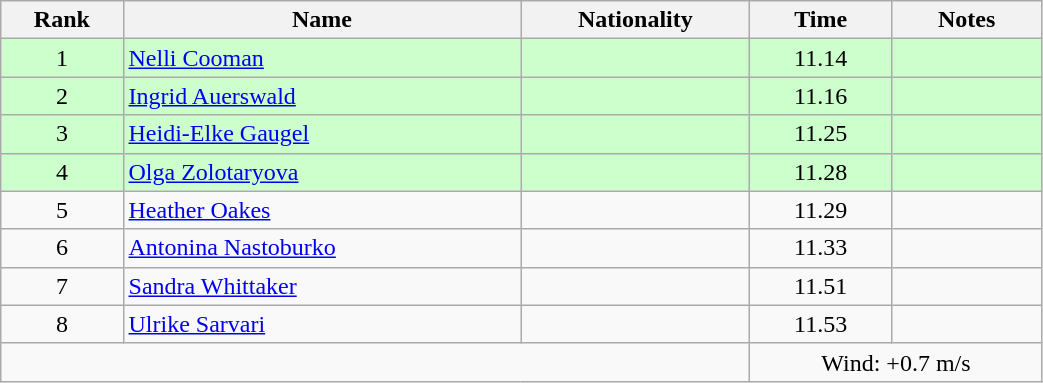<table class="wikitable sortable" style="text-align:center;width: 55%">
<tr>
<th>Rank</th>
<th>Name</th>
<th>Nationality</th>
<th>Time</th>
<th>Notes</th>
</tr>
<tr bgcolor=ccffcc>
<td>1</td>
<td align=left><a href='#'>Nelli Cooman</a></td>
<td align=left></td>
<td>11.14</td>
<td></td>
</tr>
<tr bgcolor=ccffcc>
<td>2</td>
<td align=left><a href='#'>Ingrid Auerswald</a></td>
<td align=left></td>
<td>11.16</td>
<td></td>
</tr>
<tr bgcolor=ccffcc>
<td>3</td>
<td align=left><a href='#'>Heidi-Elke Gaugel</a></td>
<td align=left></td>
<td>11.25</td>
<td></td>
</tr>
<tr bgcolor=ccffcc>
<td>4</td>
<td align=left><a href='#'>Olga Zolotaryova</a></td>
<td align=left></td>
<td>11.28</td>
<td></td>
</tr>
<tr>
<td>5</td>
<td align=left><a href='#'>Heather Oakes</a></td>
<td align=left></td>
<td>11.29</td>
<td></td>
</tr>
<tr>
<td>6</td>
<td align=left><a href='#'>Antonina Nastoburko</a></td>
<td align=left></td>
<td>11.33</td>
<td></td>
</tr>
<tr>
<td>7</td>
<td align=left><a href='#'>Sandra Whittaker</a></td>
<td align=left></td>
<td>11.51</td>
<td></td>
</tr>
<tr>
<td>8</td>
<td align=left><a href='#'>Ulrike Sarvari</a></td>
<td align=left></td>
<td>11.53</td>
<td></td>
</tr>
<tr>
<td colspan="3"></td>
<td colspan="2">Wind: +0.7 m/s</td>
</tr>
</table>
